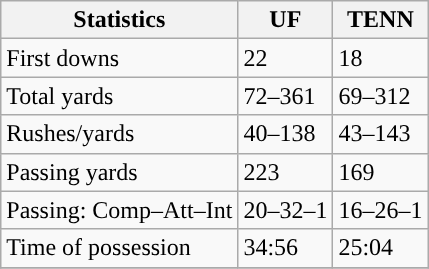<table class="wikitable" style="float: left;">
<tr>
<th>Statistics</th>
<th>UF</th>
<th>TENN</th>
</tr>
<tr>
<td>First downs</td>
<td>22</td>
<td>18</td>
</tr>
<tr>
<td>Total yards</td>
<td>72–361</td>
<td>69–312</td>
</tr>
<tr>
<td>Rushes/yards</td>
<td>40–138</td>
<td>43–143</td>
</tr>
<tr>
<td>Passing yards</td>
<td>223</td>
<td>169</td>
</tr>
<tr>
<td>Passing: Comp–Att–Int</td>
<td>20–32–1</td>
<td>16–26–1</td>
</tr>
<tr>
<td>Time of possession</td>
<td>34:56</td>
<td>25:04</td>
</tr>
<tr>
</tr>
</table>
